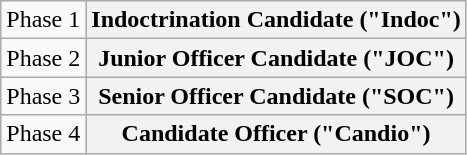<table class="wikitable">
<tr>
<td>Phase 1</td>
<th>Indoctrination Candidate ("Indoc")</th>
</tr>
<tr>
<td>Phase 2</td>
<th>Junior Officer Candidate ("JOC")</th>
</tr>
<tr>
<td>Phase 3</td>
<th>Senior Officer Candidate ("SOC")</th>
</tr>
<tr>
<td>Phase 4</td>
<th>Candidate Officer ("Candio")</th>
</tr>
</table>
